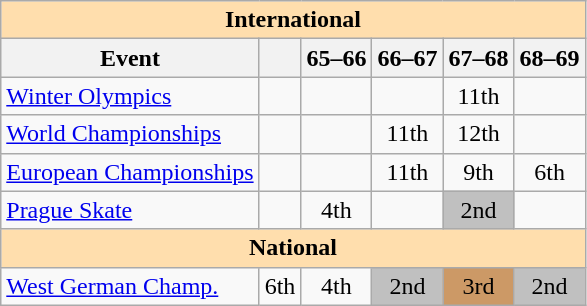<table class="wikitable" style="text-align:center">
<tr>
<th style="background-color: #ffdead; " colspan=6 align=center>International</th>
</tr>
<tr>
<th>Event</th>
<th></th>
<th>65–66</th>
<th>66–67</th>
<th>67–68</th>
<th>68–69</th>
</tr>
<tr>
<td align=left><a href='#'>Winter Olympics</a></td>
<td></td>
<td></td>
<td></td>
<td>11th</td>
<td></td>
</tr>
<tr>
<td align=left><a href='#'>World Championships</a></td>
<td></td>
<td></td>
<td>11th</td>
<td>12th</td>
<td></td>
</tr>
<tr>
<td align=left><a href='#'>European Championships</a></td>
<td></td>
<td></td>
<td>11th</td>
<td>9th</td>
<td>6th</td>
</tr>
<tr>
<td align=left><a href='#'>Prague Skate</a></td>
<td></td>
<td>4th</td>
<td></td>
<td bgcolor=silver>2nd</td>
<td></td>
</tr>
<tr>
<th style="background-color: #ffdead; " colspan=6 align=center>National</th>
</tr>
<tr>
<td align=left><a href='#'>West German Champ.</a></td>
<td>6th</td>
<td>4th</td>
<td bgcolor=silver>2nd</td>
<td bgcolor=cc9966>3rd</td>
<td bgcolor=silver>2nd</td>
</tr>
</table>
